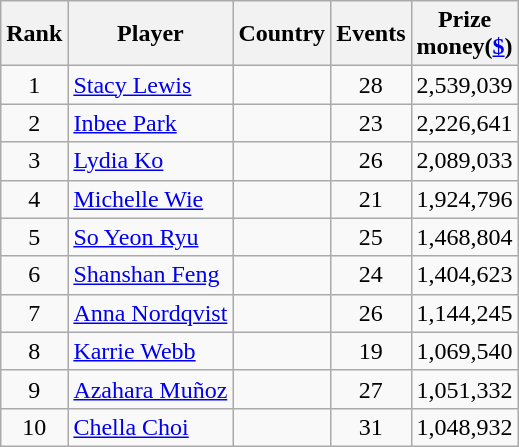<table class="wikitable">
<tr>
<th>Rank</th>
<th>Player</th>
<th>Country</th>
<th>Events</th>
<th>Prize <br>money(<a href='#'>$</a>)</th>
</tr>
<tr>
<td align=center>1</td>
<td><a href='#'>Stacy Lewis</a></td>
<td></td>
<td align=center>28</td>
<td align=right>2,539,039</td>
</tr>
<tr>
<td align=center>2</td>
<td><a href='#'>Inbee Park</a></td>
<td></td>
<td align=center>23</td>
<td align=right>2,226,641</td>
</tr>
<tr>
<td align=center>3</td>
<td><a href='#'>Lydia Ko</a></td>
<td></td>
<td align=center>26</td>
<td align=right>2,089,033</td>
</tr>
<tr>
<td align=center>4</td>
<td><a href='#'>Michelle Wie</a></td>
<td></td>
<td align=center>21</td>
<td align=right>1,924,796</td>
</tr>
<tr>
<td align=center>5</td>
<td><a href='#'>So Yeon Ryu</a></td>
<td></td>
<td align=center>25</td>
<td align=right>1,468,804</td>
</tr>
<tr>
<td align=center>6</td>
<td><a href='#'>Shanshan Feng</a></td>
<td></td>
<td align=center>24</td>
<td align=right>1,404,623</td>
</tr>
<tr>
<td align=center>7</td>
<td><a href='#'>Anna Nordqvist</a></td>
<td></td>
<td align=center>26</td>
<td align=right>1,144,245</td>
</tr>
<tr>
<td align=center>8</td>
<td><a href='#'>Karrie Webb</a></td>
<td></td>
<td align=center>19</td>
<td align=right>1,069,540</td>
</tr>
<tr>
<td align=center>9</td>
<td><a href='#'>Azahara Muñoz</a></td>
<td></td>
<td align=center>27</td>
<td align=right>1,051,332</td>
</tr>
<tr>
<td align=center>10</td>
<td><a href='#'>Chella Choi</a></td>
<td></td>
<td align=center>31</td>
<td align=right>1,048,932</td>
</tr>
</table>
